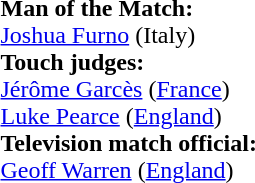<table style="width:100%">
<tr>
<td><br><strong>Man of the Match:</strong>
<br><a href='#'>Joshua Furno</a> (Italy)<br><strong>Touch judges:</strong>
<br><a href='#'>Jérôme Garcès</a> (<a href='#'>France</a>)
<br><a href='#'>Luke Pearce</a> (<a href='#'>England</a>)
<br><strong>Television match official:</strong>
<br><a href='#'>Geoff Warren</a> (<a href='#'>England</a>)</td>
</tr>
</table>
